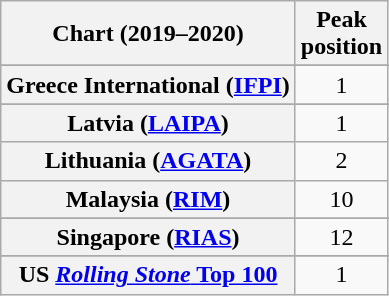<table class="wikitable sortable plainrowheaders" style="text-align:center">
<tr>
<th scope="col">Chart (2019–2020)</th>
<th scope="col">Peak<br>position</th>
</tr>
<tr>
</tr>
<tr>
</tr>
<tr>
</tr>
<tr>
</tr>
<tr>
</tr>
<tr>
</tr>
<tr>
</tr>
<tr>
</tr>
<tr>
</tr>
<tr>
</tr>
<tr>
</tr>
<tr>
<th scope="row">Greece International (<a href='#'>IFPI</a>)</th>
<td>1</td>
</tr>
<tr>
</tr>
<tr>
</tr>
<tr>
</tr>
<tr>
</tr>
<tr>
<th scope="row">Latvia (<a href='#'>LAIPA</a>)</th>
<td>1</td>
</tr>
<tr>
<th scope="row">Lithuania (<a href='#'>AGATA</a>)</th>
<td>2</td>
</tr>
<tr>
<th scope="row">Malaysia (<a href='#'>RIM</a>)</th>
<td>10</td>
</tr>
<tr>
</tr>
<tr>
</tr>
<tr>
</tr>
<tr>
</tr>
<tr>
</tr>
<tr>
</tr>
<tr>
<th scope="row">Singapore (<a href='#'>RIAS</a>)</th>
<td>12</td>
</tr>
<tr>
</tr>
<tr>
</tr>
<tr>
</tr>
<tr>
</tr>
<tr>
</tr>
<tr>
</tr>
<tr>
</tr>
<tr>
</tr>
<tr>
</tr>
<tr>
<th scope="row">US <a href='#'><em>Rolling Stone</em> Top 100</a></th>
<td>1</td>
</tr>
</table>
